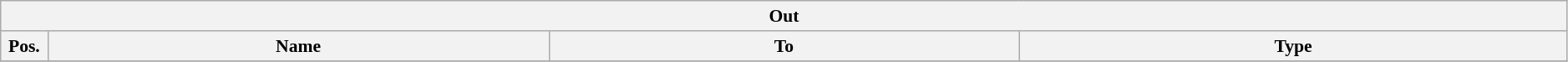<table class="wikitable" style="font-size:90%;width:99%;">
<tr>
<th colspan="4">Out</th>
</tr>
<tr>
<th width=3%>Pos.</th>
<th width=32%>Name</th>
<th width=30%>To</th>
<th width=35%>Type</th>
</tr>
<tr>
</tr>
</table>
